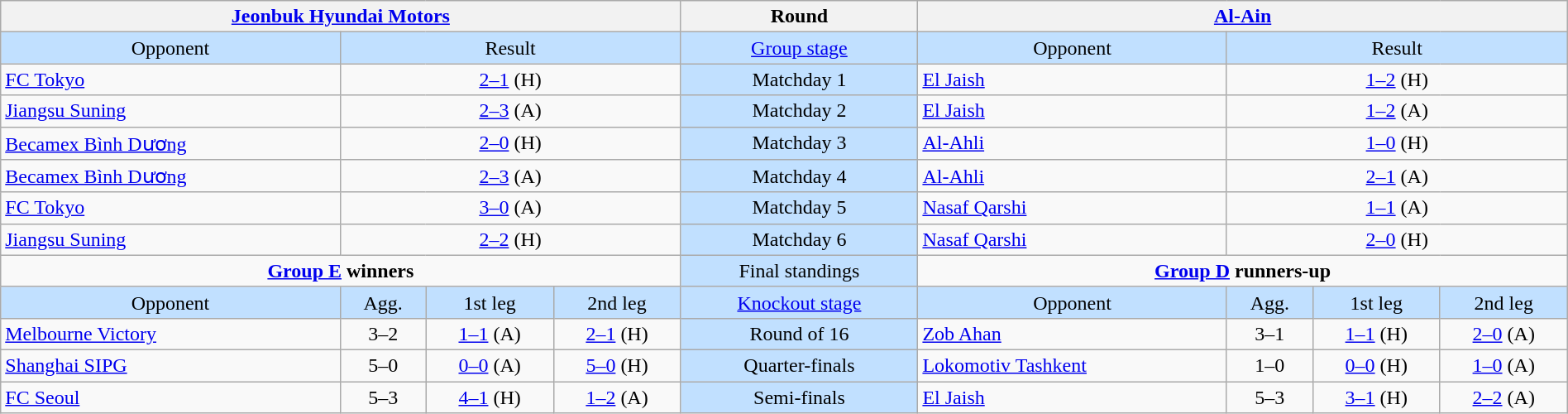<table class="wikitable" style="text-align: center;width: 100%">
<tr>
<th colspan=4> <a href='#'>Jeonbuk Hyundai Motors</a></th>
<th>Round</th>
<th colspan=4> <a href='#'>Al-Ain</a></th>
</tr>
<tr bgcolor=#c1e0ff>
<td>Opponent</td>
<td colspan=3>Result</td>
<td><a href='#'>Group stage</a></td>
<td>Opponent</td>
<td colspan=3>Result</td>
</tr>
<tr>
<td align=left> <a href='#'>FC Tokyo</a></td>
<td colspan=3><a href='#'>2–1</a> (H)</td>
<td bgcolor=#c1e0ff>Matchday 1</td>
<td align=left> <a href='#'>El Jaish</a></td>
<td colspan=3><a href='#'>1–2</a> (H)</td>
</tr>
<tr>
<td align=left> <a href='#'>Jiangsu Suning</a></td>
<td colspan=3><a href='#'>2–3</a> (A)</td>
<td bgcolor=#c1e0ff>Matchday 2</td>
<td align=left> <a href='#'>El Jaish</a></td>
<td colspan=3><a href='#'>1–2</a> (A)</td>
</tr>
<tr>
<td align=left> <a href='#'>Becamex Bình Dương</a></td>
<td colspan=3><a href='#'>2–0</a> (H)</td>
<td bgcolor=#c1e0ff>Matchday 3</td>
<td align=left> <a href='#'>Al-Ahli</a></td>
<td colspan=3><a href='#'>1–0</a> (H)</td>
</tr>
<tr>
<td align=left> <a href='#'>Becamex Bình Dương</a></td>
<td colspan=3><a href='#'>2–3</a> (A)</td>
<td bgcolor=#c1e0ff>Matchday 4</td>
<td align=left> <a href='#'>Al-Ahli</a></td>
<td colspan=3><a href='#'>2–1</a> (A)</td>
</tr>
<tr>
<td align=left> <a href='#'>FC Tokyo</a></td>
<td colspan=3><a href='#'>3–0</a> (A)</td>
<td bgcolor=#c1e0ff>Matchday 5</td>
<td align=left> <a href='#'>Nasaf Qarshi</a></td>
<td colspan=3><a href='#'>1–1</a> (A)</td>
</tr>
<tr>
<td align=left> <a href='#'>Jiangsu Suning</a></td>
<td colspan=3><a href='#'>2–2</a> (H)</td>
<td bgcolor=#c1e0ff>Matchday 6</td>
<td align=left> <a href='#'>Nasaf Qarshi</a></td>
<td colspan=3><a href='#'>2–0</a> (H)</td>
</tr>
<tr>
<td colspan=4 align=center valign=top><strong><a href='#'>Group E</a> winners</strong><br></td>
<td bgcolor=#c1e0ff>Final standings</td>
<td colspan=4 align=center valign=top><strong><a href='#'>Group D</a> runners-up</strong><br></td>
</tr>
<tr bgcolor=#c1e0ff>
<td>Opponent</td>
<td>Agg.</td>
<td>1st leg</td>
<td>2nd leg</td>
<td><a href='#'>Knockout stage</a></td>
<td>Opponent</td>
<td>Agg.</td>
<td>1st leg</td>
<td>2nd leg</td>
</tr>
<tr>
<td align=left> <a href='#'>Melbourne Victory</a></td>
<td>3–2</td>
<td><a href='#'>1–1</a> (A)</td>
<td><a href='#'>2–1</a> (H)</td>
<td bgcolor=#c1e0ff>Round of 16</td>
<td align=left> <a href='#'>Zob Ahan</a></td>
<td>3–1</td>
<td><a href='#'>1–1</a> (H)</td>
<td><a href='#'>2–0</a> (A)</td>
</tr>
<tr>
<td align=left> <a href='#'>Shanghai SIPG</a></td>
<td>5–0</td>
<td><a href='#'>0–0</a> (A)</td>
<td><a href='#'>5–0</a> (H)</td>
<td bgcolor=#c1e0ff>Quarter-finals</td>
<td align=left> <a href='#'>Lokomotiv Tashkent</a></td>
<td>1–0</td>
<td><a href='#'>0–0</a> (H)</td>
<td><a href='#'>1–0</a> (A)</td>
</tr>
<tr>
<td align=left> <a href='#'>FC Seoul</a></td>
<td>5–3</td>
<td><a href='#'>4–1</a> (H)</td>
<td><a href='#'>1–2</a> (A)</td>
<td bgcolor=#c1e0ff>Semi-finals</td>
<td align=left> <a href='#'>El Jaish</a></td>
<td>5–3</td>
<td><a href='#'>3–1</a> (H)</td>
<td><a href='#'>2–2</a> (A)</td>
</tr>
</table>
